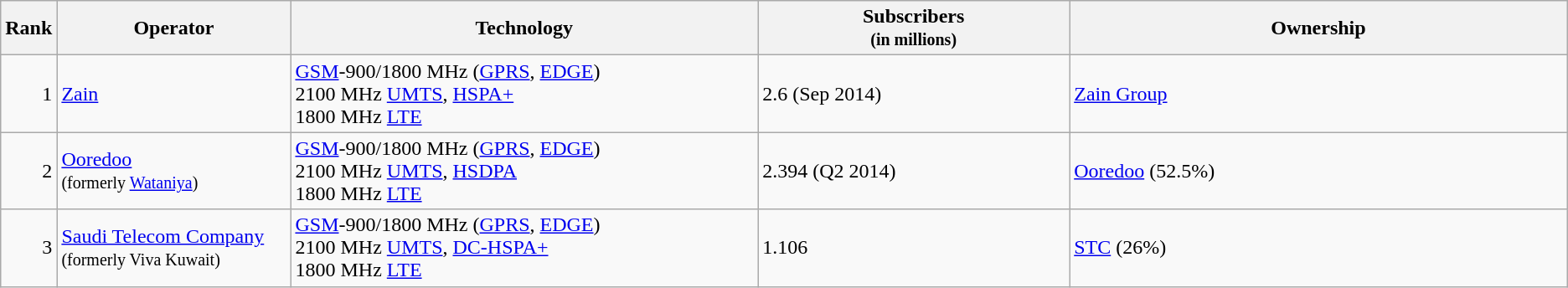<table class="wikitable">
<tr>
<th style="width:3%;">Rank</th>
<th style="width:15%;">Operator</th>
<th style="width:30%;">Technology</th>
<th style="width:20%;">Subscribers<br><small>(in millions)</small></th>
<th style="width:32%;">Ownership</th>
</tr>
<tr>
<td align=right>1</td>
<td><a href='#'>Zain</a></td>
<td><a href='#'>GSM</a>-900/1800 MHz (<a href='#'>GPRS</a>, <a href='#'>EDGE</a>)<br>2100 MHz <a href='#'>UMTS</a>, <a href='#'>HSPA+</a><br>1800 MHz <a href='#'>LTE</a></td>
<td>2.6 (Sep 2014)</td>
<td><a href='#'>Zain Group</a></td>
</tr>
<tr>
<td align=right>2</td>
<td><a href='#'>Ooredoo</a><br><small>(formerly <a href='#'>Wataniya</a>)</small></td>
<td><a href='#'>GSM</a>-900/1800 MHz (<a href='#'>GPRS</a>, <a href='#'>EDGE</a>)<br>2100 MHz <a href='#'>UMTS</a>, <a href='#'>HSDPA</a><br>1800 MHz <a href='#'>LTE</a></td>
<td>2.394 (Q2 2014)</td>
<td><a href='#'>Ooredoo</a> (52.5%)</td>
</tr>
<tr>
<td align=right>3</td>
<td><a href='#'>Saudi Telecom Company</a> <small>(formerly Viva Kuwait)</small></td>
<td><a href='#'>GSM</a>-900/1800 MHz (<a href='#'>GPRS</a>, <a href='#'>EDGE</a>)<br>2100 MHz <a href='#'>UMTS</a>, <a href='#'>DC-HSPA+</a><br>1800 MHz <a href='#'>LTE</a></td>
<td>1.106</td>
<td><a href='#'>STC</a> (26%)</td>
</tr>
</table>
